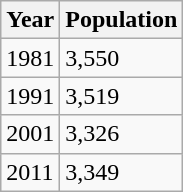<table class=wikitable>
<tr>
<th>Year</th>
<th>Population</th>
</tr>
<tr>
<td>1981</td>
<td>3,550</td>
</tr>
<tr>
<td>1991</td>
<td>3,519</td>
</tr>
<tr>
<td>2001</td>
<td>3,326</td>
</tr>
<tr>
<td>2011</td>
<td>3,349</td>
</tr>
</table>
